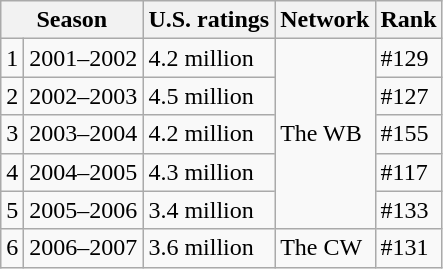<table class="wikitable">
<tr>
<th colspan="2">Season</th>
<th>U.S. ratings</th>
<th>Network</th>
<th>Rank</th>
</tr>
<tr>
<td>1</td>
<td>2001–2002</td>
<td>4.2 million</td>
<td rowspan="5">The WB</td>
<td>#129</td>
</tr>
<tr>
<td>2</td>
<td>2002–2003</td>
<td>4.5 million</td>
<td>#127</td>
</tr>
<tr>
<td>3</td>
<td>2003–2004</td>
<td>4.2 million</td>
<td>#155</td>
</tr>
<tr>
<td>4</td>
<td>2004–2005</td>
<td>4.3 million</td>
<td>#117</td>
</tr>
<tr>
<td>5</td>
<td>2005–2006</td>
<td>3.4 million</td>
<td>#133</td>
</tr>
<tr>
<td>6</td>
<td>2006–2007</td>
<td>3.6 million</td>
<td>The CW</td>
<td>#131</td>
</tr>
</table>
